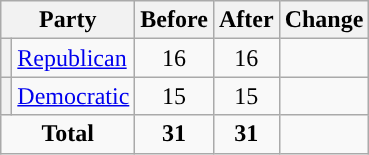<table class="wikitable" style="text-align:center;">
<tr>
<th colspan="2">Party</th>
<th>Before</th>
<th>After</th>
<th>Change</th>
</tr>
<tr>
<th style="background-color:"></th>
<td style="text-align:left;"><a href='#'>Republican</a></td>
<td>16</td>
<td>16</td>
<td></td>
</tr>
<tr>
<th style="background-color:"></th>
<td style="text-align:left;"><a href='#'>Democratic</a></td>
<td>15</td>
<td>15</td>
<td></td>
</tr>
<tr>
<td colspan="2"><strong>Total</strong></td>
<td><strong>31</strong></td>
<td><strong>31</strong></td>
<td></td>
</tr>
</table>
